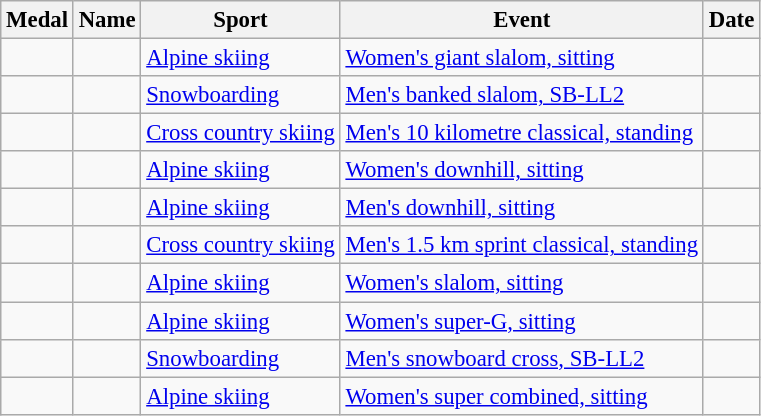<table class="wikitable sortable" style="font-size: 95%;">
<tr>
<th>Medal</th>
<th>Name</th>
<th>Sport</th>
<th>Event</th>
<th>Date</th>
</tr>
<tr>
<td></td>
<td></td>
<td><a href='#'>Alpine skiing</a></td>
<td><a href='#'>Women's giant slalom, sitting</a></td>
<td></td>
</tr>
<tr>
<td></td>
<td></td>
<td><a href='#'>Snowboarding</a></td>
<td><a href='#'>Men's banked slalom, SB-LL2</a></td>
<td></td>
</tr>
<tr>
<td></td>
<td></td>
<td><a href='#'>Cross country skiing</a></td>
<td><a href='#'>Men's 10 kilometre classical, standing</a></td>
<td></td>
</tr>
<tr>
<td></td>
<td></td>
<td><a href='#'>Alpine skiing</a></td>
<td><a href='#'>Women's downhill, sitting</a></td>
<td></td>
</tr>
<tr>
<td></td>
<td></td>
<td><a href='#'>Alpine skiing</a></td>
<td><a href='#'>Men's downhill, sitting</a></td>
<td></td>
</tr>
<tr>
<td></td>
<td></td>
<td><a href='#'>Cross country skiing</a></td>
<td><a href='#'>Men's 1.5 km sprint classical, standing</a></td>
<td></td>
</tr>
<tr>
<td></td>
<td></td>
<td><a href='#'>Alpine skiing</a></td>
<td><a href='#'>Women's slalom, sitting</a></td>
<td></td>
</tr>
<tr>
<td></td>
<td></td>
<td><a href='#'>Alpine skiing</a></td>
<td><a href='#'>Women's super-G, sitting</a></td>
<td></td>
</tr>
<tr>
<td></td>
<td></td>
<td><a href='#'>Snowboarding</a></td>
<td><a href='#'>Men's snowboard cross, SB-LL2</a></td>
<td></td>
</tr>
<tr>
<td></td>
<td></td>
<td><a href='#'>Alpine skiing</a></td>
<td><a href='#'>Women's super combined, sitting</a></td>
<td></td>
</tr>
</table>
